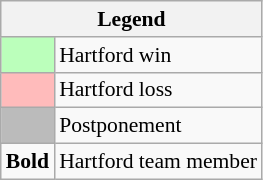<table class="wikitable" style="font-size:90%">
<tr>
<th colspan="2">Legend</th>
</tr>
<tr>
<td bgcolor="#bbffbb"> </td>
<td>Hartford win</td>
</tr>
<tr>
<td bgcolor="#ffbbbb"> </td>
<td>Hartford loss</td>
</tr>
<tr>
<td bgcolor="#bbbbbb"> </td>
<td>Postponement</td>
</tr>
<tr>
<td><strong>Bold</strong></td>
<td>Hartford team member</td>
</tr>
</table>
